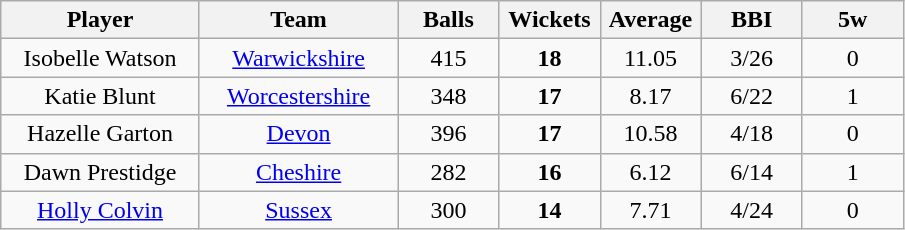<table class="wikitable" style="text-align:center">
<tr>
<th width=125>Player</th>
<th width=125>Team</th>
<th width=60>Balls</th>
<th width=60>Wickets</th>
<th width=60>Average</th>
<th width=60>BBI</th>
<th width=60>5w</th>
</tr>
<tr>
<td>Isobelle Watson</td>
<td><a href='#'>Warwickshire</a></td>
<td>415</td>
<td><strong>18</strong></td>
<td>11.05</td>
<td>3/26</td>
<td>0</td>
</tr>
<tr>
<td>Katie Blunt</td>
<td><a href='#'>Worcestershire</a></td>
<td>348</td>
<td><strong>17</strong></td>
<td>8.17</td>
<td>6/22</td>
<td>1</td>
</tr>
<tr>
<td>Hazelle Garton</td>
<td><a href='#'>Devon</a></td>
<td>396</td>
<td><strong>17</strong></td>
<td>10.58</td>
<td>4/18</td>
<td>0</td>
</tr>
<tr>
<td>Dawn Prestidge</td>
<td><a href='#'>Cheshire</a></td>
<td>282</td>
<td><strong>16</strong></td>
<td>6.12</td>
<td>6/14</td>
<td>1</td>
</tr>
<tr>
<td><a href='#'>Holly Colvin</a></td>
<td><a href='#'>Sussex</a></td>
<td>300</td>
<td><strong>14</strong></td>
<td>7.71</td>
<td>4/24</td>
<td>0</td>
</tr>
</table>
